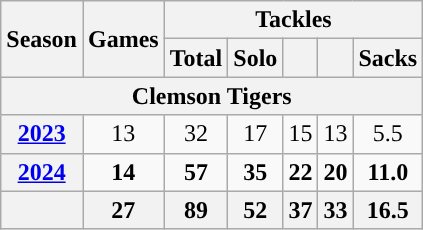<table class=wikitable style="text-align:center;">
<tr>
<th rowspan=2>Season</th>
<th colspan="1" rowspan="2">Games</th>
<th colspan=5>Tackles</th>
</tr>
<tr>
<th>Total</th>
<th>Solo</th>
<th></th>
<th></th>
<th>Sacks</th>
</tr>
<tr>
<th colspan="7">Clemson Tigers</th>
</tr>
<tr>
<th><a href='#'>2023</a></th>
<td>13</td>
<td>32</td>
<td>17</td>
<td>15</td>
<td>13</td>
<td>5.5</td>
</tr>
<tr>
<th><a href='#'>2024</a></th>
<td><strong>14</strong></td>
<td><strong>57</strong></td>
<td><strong>35</strong></td>
<td><strong>22</strong></td>
<td><strong>20</strong></td>
<td><strong>11.0</strong></td>
</tr>
<tr>
<th></th>
<th>27</th>
<th>89</th>
<th>52</th>
<th>37</th>
<th>33</th>
<th>16.5</th>
</tr>
</table>
